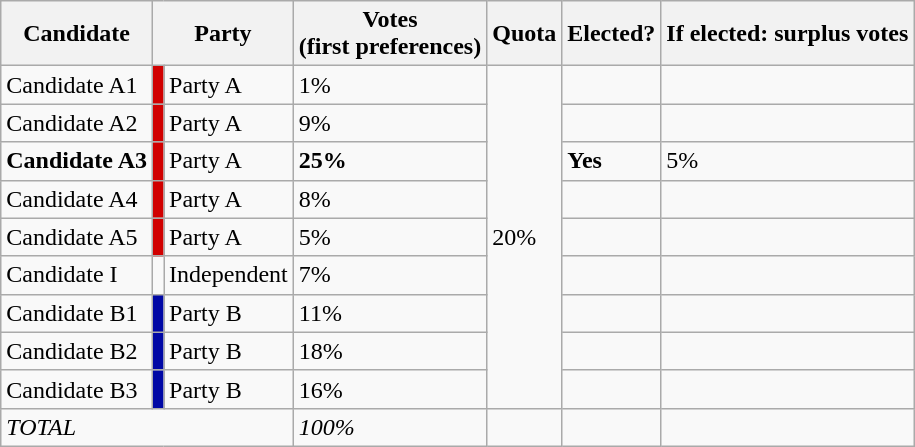<table class="wikitable">
<tr>
<th>Candidate</th>
<th colspan="2">Party</th>
<th>Votes<br>(first preferences)</th>
<th>Quota</th>
<th>Elected?</th>
<th>If elected: surplus votes</th>
</tr>
<tr>
<td>Candidate A1</td>
<td style="background:#D10000"></td>
<td>Party A</td>
<td>1%</td>
<td rowspan="9">20%</td>
<td></td>
<td></td>
</tr>
<tr>
<td>Candidate A2</td>
<td style="background:#D10000"></td>
<td>Party A</td>
<td>9%</td>
<td></td>
<td></td>
</tr>
<tr>
<td><strong>Candidate A3</strong></td>
<td style="background:#D10000"></td>
<td>Party A</td>
<td><strong>25%</strong></td>
<td><strong>Yes</strong></td>
<td>5%</td>
</tr>
<tr>
<td>Candidate A4</td>
<td style="background:#D10000"></td>
<td>Party A</td>
<td>8%</td>
<td></td>
<td></td>
</tr>
<tr>
<td>Candidate A5</td>
<td style="background:#D10000"></td>
<td>Party A</td>
<td>5%</td>
<td></td>
<td></td>
</tr>
<tr>
<td>Candidate I</td>
<td></td>
<td>Independent</td>
<td>7%</td>
<td></td>
<td></td>
</tr>
<tr>
<td>Candidate B1</td>
<td style="background:#0008A5"></td>
<td>Party B</td>
<td>11%</td>
<td></td>
<td></td>
</tr>
<tr>
<td>Candidate B2</td>
<td style="background:#0008A5"></td>
<td>Party B</td>
<td>18%</td>
<td></td>
<td></td>
</tr>
<tr>
<td>Candidate B3</td>
<td style="background:#0008A5"></td>
<td>Party B</td>
<td>16%</td>
<td></td>
<td></td>
</tr>
<tr>
<td colspan="3"><em>TOTAL</em></td>
<td><em>100%</em></td>
<td></td>
<td></td>
<td></td>
</tr>
</table>
